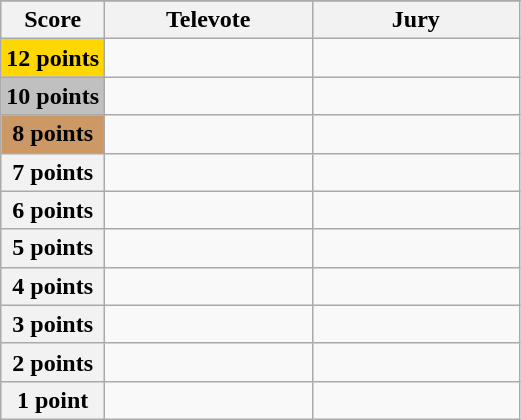<table class="wikitable">
<tr>
</tr>
<tr>
<th scope="col" width="20%">Score</th>
<th scope="col" width="40%">Televote</th>
<th scope="col" width="40%">Jury</th>
</tr>
<tr>
<th scope="row" style="background:gold">12 points</th>
<td></td>
<td></td>
</tr>
<tr>
<th scope="row" style="background:silver">10 points</th>
<td></td>
<td></td>
</tr>
<tr>
<th scope="row" style="background:#CC9966">8 points</th>
<td></td>
<td></td>
</tr>
<tr>
<th scope="row">7 points</th>
<td></td>
<td></td>
</tr>
<tr>
<th scope="row">6 points</th>
<td></td>
<td></td>
</tr>
<tr>
<th scope="row">5 points</th>
<td></td>
<td></td>
</tr>
<tr>
<th scope="row">4 points</th>
<td></td>
<td></td>
</tr>
<tr>
<th scope="row">3 points</th>
<td></td>
<td></td>
</tr>
<tr>
<th scope="row">2 points</th>
<td></td>
<td></td>
</tr>
<tr>
<th scope="row">1 point</th>
<td></td>
<td></td>
</tr>
</table>
